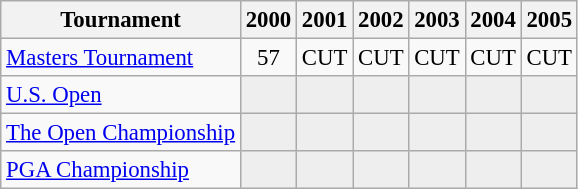<table class="wikitable" style="font-size:95%;text-align:center;">
<tr>
<th>Tournament</th>
<th>2000</th>
<th>2001</th>
<th>2002</th>
<th>2003</th>
<th>2004</th>
<th>2005</th>
</tr>
<tr>
<td align=left><a href='#'>Masters Tournament</a></td>
<td>57</td>
<td>CUT</td>
<td>CUT</td>
<td>CUT</td>
<td>CUT</td>
<td>CUT</td>
</tr>
<tr>
<td align=left><a href='#'>U.S. Open</a></td>
<td style="background:#eeeeee;"></td>
<td style="background:#eeeeee;"></td>
<td style="background:#eeeeee;"></td>
<td style="background:#eeeeee;"></td>
<td style="background:#eeeeee;"></td>
<td style="background:#eeeeee;"></td>
</tr>
<tr>
<td align=left><a href='#'>The Open Championship</a></td>
<td style="background:#eeeeee;"></td>
<td style="background:#eeeeee;"></td>
<td style="background:#eeeeee;"></td>
<td style="background:#eeeeee;"></td>
<td style="background:#eeeeee;"></td>
<td style="background:#eeeeee;"></td>
</tr>
<tr>
<td align=left><a href='#'>PGA Championship</a></td>
<td style="background:#eeeeee;"></td>
<td style="background:#eeeeee;"></td>
<td style="background:#eeeeee;"></td>
<td style="background:#eeeeee;"></td>
<td style="background:#eeeeee;"></td>
<td style="background:#eeeeee;"></td>
</tr>
</table>
